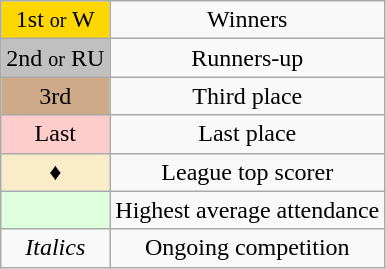<table class="wikitable" style="text-align:center">
<tr>
<td style=background:gold>1st <small>or</small> W</td>
<td>Winners</td>
</tr>
<tr>
<td style=background:silver>2nd <small>or</small> RU</td>
<td>Runners-up</td>
</tr>
<tr>
<td style=background:#CFAA88>3rd</td>
<td>Third place</td>
</tr>
<tr>
<td style=background:#FFCCCC>Last</td>
<td>Last place</td>
</tr>
<tr>
<td style=background:#FAECC8;">♦</td>
<td>League top scorer</td>
</tr>
<tr>
<td style="background:#dfd;"> </td>
<td>Highest average attendance</td>
</tr>
<tr>
<td><em>Italics</em></td>
<td>Ongoing competition</td>
</tr>
</table>
